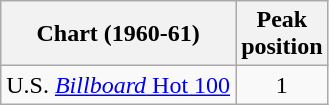<table class="wikitable">
<tr>
<th>Chart (1960-61)</th>
<th>Peak<br>position</th>
</tr>
<tr>
<td>U.S. <a href='#'><em>Billboard</em> Hot 100</a></td>
<td align="center">1</td>
</tr>
</table>
